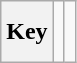<table class="wikitable" style="height:2.6em">
<tr>
<th>Key</th>
<td></td>
<td></td>
</tr>
</table>
